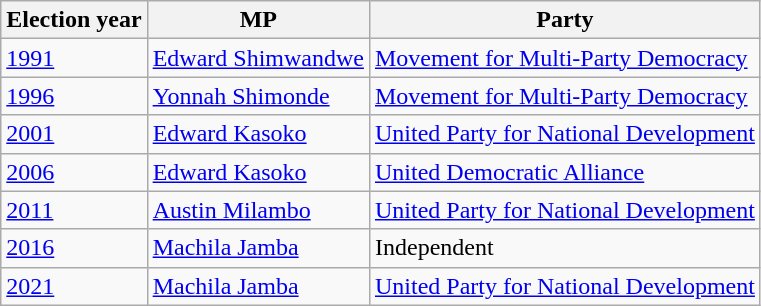<table class=wikitable>
<tr>
<th>Election year</th>
<th>MP</th>
<th>Party</th>
</tr>
<tr>
<td><a href='#'>1991</a></td>
<td><a href='#'>Edward Shimwandwe</a></td>
<td><a href='#'>Movement for Multi-Party Democracy</a></td>
</tr>
<tr>
<td><a href='#'>1996</a></td>
<td><a href='#'>Yonnah Shimonde</a></td>
<td><a href='#'>Movement for Multi-Party Democracy</a></td>
</tr>
<tr>
<td><a href='#'>2001</a></td>
<td><a href='#'>Edward Kasoko</a></td>
<td><a href='#'>United Party for National Development</a></td>
</tr>
<tr>
<td><a href='#'>2006</a></td>
<td><a href='#'>Edward Kasoko</a></td>
<td><a href='#'>United Democratic Alliance</a></td>
</tr>
<tr>
<td><a href='#'>2011</a></td>
<td><a href='#'>Austin Milambo</a></td>
<td><a href='#'>United Party for National Development</a></td>
</tr>
<tr>
<td><a href='#'>2016</a></td>
<td><a href='#'>Machila Jamba</a></td>
<td>Independent</td>
</tr>
<tr>
<td><a href='#'>2021</a></td>
<td><a href='#'>Machila Jamba</a></td>
<td><a href='#'>United Party for National Development</a></td>
</tr>
</table>
